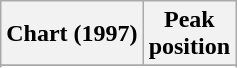<table class="wikitable sortable plainrowheaders" style="text-align:center">
<tr>
<th scope="col">Chart (1997)</th>
<th scope="col">Peak<br>position</th>
</tr>
<tr>
</tr>
<tr>
</tr>
</table>
